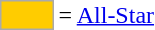<table style="background:transparent;">
<tr>
<td style="background-color:#FFCC00; border:1px solid #aaaaaa; width:2em;"></td>
<td>= <a href='#'>All-Star</a></td>
</tr>
</table>
